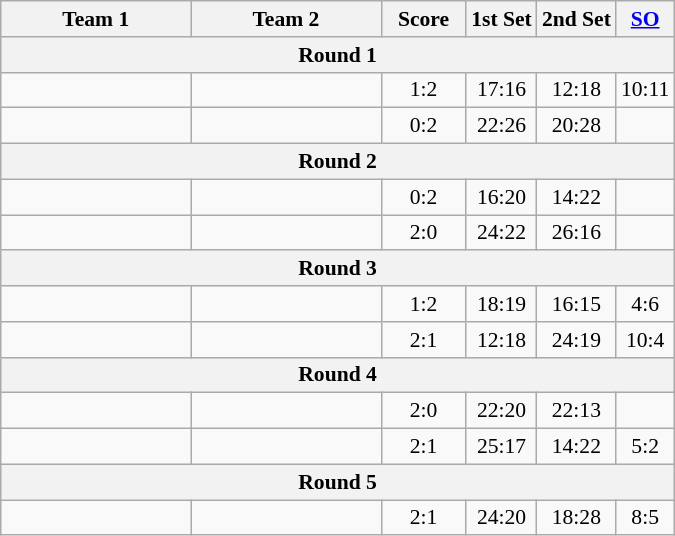<table class="wikitable" style="text-align: center; font-size:90% ">
<tr>
<th align="right" width="120">Team 1</th>
<th align="left" width="120">Team 2</th>
<th width="50">Score</th>
<th>1st Set</th>
<th>2nd Set</th>
<th><a href='#'>SO</a></th>
</tr>
<tr>
<th colspan="6">Round 1</th>
</tr>
<tr>
<td align="right"></td>
<td align="left"></td>
<td align="center">1:2</td>
<td>17:16</td>
<td>12:18</td>
<td>10:11</td>
</tr>
<tr>
<td align="right"></td>
<td align="left"></td>
<td align="center">0:2</td>
<td>22:26</td>
<td>20:28</td>
<td></td>
</tr>
<tr>
<th colspan="6">Round 2</th>
</tr>
<tr>
<td align="right"></td>
<td align="left"></td>
<td align="center">0:2</td>
<td>16:20</td>
<td>14:22</td>
<td></td>
</tr>
<tr>
<td align="right"></td>
<td align="left"></td>
<td align="center">2:0</td>
<td>24:22</td>
<td>26:16</td>
<td></td>
</tr>
<tr>
<th colspan="6">Round 3</th>
</tr>
<tr>
<td align="right"></td>
<td align="left"></td>
<td align="center">1:2</td>
<td>18:19</td>
<td>16:15</td>
<td>4:6</td>
</tr>
<tr>
<td align="right"></td>
<td align="left"></td>
<td align="center">2:1</td>
<td>12:18</td>
<td>24:19</td>
<td>10:4</td>
</tr>
<tr>
<th colspan="6">Round 4</th>
</tr>
<tr>
<td align="right"></td>
<td align="left"></td>
<td align="center">2:0</td>
<td>22:20</td>
<td>22:13</td>
<td></td>
</tr>
<tr>
<td align="right"></td>
<td align="left"></td>
<td align="center">2:1</td>
<td>25:17</td>
<td>14:22</td>
<td>5:2</td>
</tr>
<tr>
<th colspan="6">Round 5</th>
</tr>
<tr>
<td align="right"></td>
<td align="left"></td>
<td align="center">2:1</td>
<td>24:20</td>
<td>18:28</td>
<td>8:5</td>
</tr>
</table>
